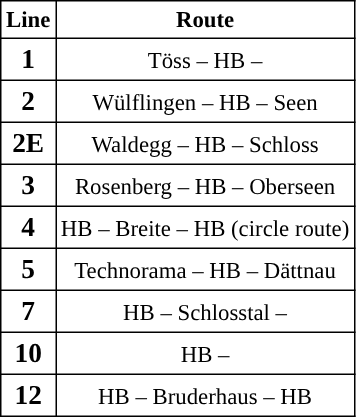<table border="1" cellspacing="0" cellpadding="3" style="border-collapse:collapse; font-size:95%; margin-left:10px; margin-bottom:5px;">
<tr>
<th>Line</th>
<th>Route</th>
</tr>
<tr align=center>
<td><span><big><strong>1</strong></big></span></td>
<td>Töss – HB – </td>
</tr>
<tr align=center>
<td><span><big><strong>2</strong></big></span></td>
<td>Wülflingen – HB – Seen</td>
</tr>
<tr align=center>
<td><span><big><strong>2E</strong></big></span></td>
<td>Waldegg – HB – Schloss</td>
</tr>
<tr align=center>
<td><span><big><strong>3</strong></big></span></td>
<td>Rosenberg – HB – Oberseen</td>
</tr>
<tr align=center>
<td><span><big><strong>4</strong></big></span></td>
<td>HB – Breite – HB (circle route)</td>
</tr>
<tr align=center>
<td><span><big><strong>5</strong></big></span></td>
<td>Technorama – HB – Dättnau</td>
</tr>
<tr align=center>
<td><span><big><strong>7</strong></big></span></td>
<td>HB – Schlosstal – </td>
</tr>
<tr align=center>
<td><span><big><strong>10</strong></big></span></td>
<td>HB – </td>
</tr>
<tr align=center>
<td><span><big><strong>12</strong></big></span></td>
<td>HB – Bruderhaus – HB</td>
</tr>
</table>
